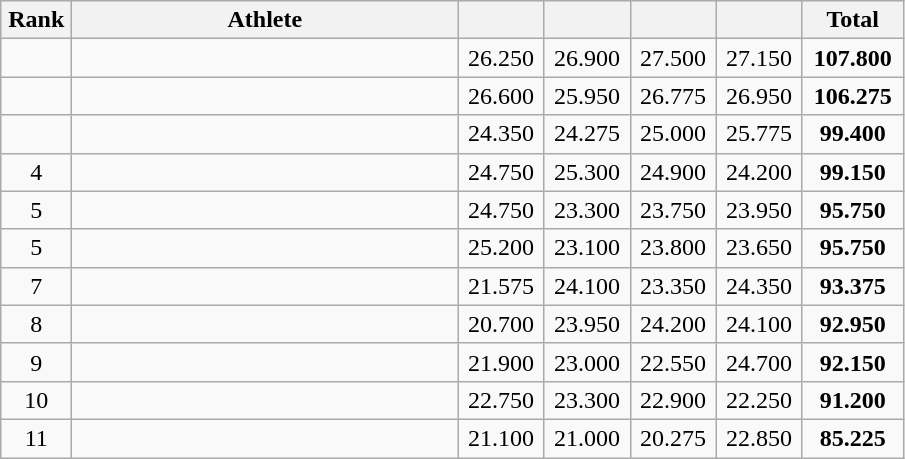<table class=wikitable style="text-align:center">
<tr>
<th width=40>Rank</th>
<th width=250>Athlete</th>
<th width=50></th>
<th width=50></th>
<th width=50></th>
<th width=50></th>
<th width=60>Total</th>
</tr>
<tr>
<td></td>
<td align=left></td>
<td>26.250</td>
<td>26.900</td>
<td>27.500</td>
<td>27.150</td>
<td><strong>107.800</strong></td>
</tr>
<tr>
<td></td>
<td align=left></td>
<td>26.600</td>
<td>25.950</td>
<td>26.775</td>
<td>26.950</td>
<td><strong>106.275</strong></td>
</tr>
<tr>
<td></td>
<td align=left></td>
<td>24.350</td>
<td>24.275</td>
<td>25.000</td>
<td>25.775</td>
<td><strong>99.400</strong></td>
</tr>
<tr>
<td>4</td>
<td align=left></td>
<td>24.750</td>
<td>25.300</td>
<td>24.900</td>
<td>24.200</td>
<td><strong>99.150</strong></td>
</tr>
<tr>
<td>5</td>
<td align=left></td>
<td>24.750</td>
<td>23.300</td>
<td>23.750</td>
<td>23.950</td>
<td><strong>95.750</strong></td>
</tr>
<tr>
<td>5</td>
<td align=left></td>
<td>25.200</td>
<td>23.100</td>
<td>23.800</td>
<td>23.650</td>
<td><strong>95.750</strong></td>
</tr>
<tr>
<td>7</td>
<td align=left></td>
<td>21.575</td>
<td>24.100</td>
<td>23.350</td>
<td>24.350</td>
<td><strong>93.375</strong></td>
</tr>
<tr>
<td>8</td>
<td align=left></td>
<td>20.700</td>
<td>23.950</td>
<td>24.200</td>
<td>24.100</td>
<td><strong>92.950</strong></td>
</tr>
<tr>
<td>9</td>
<td align=left></td>
<td>21.900</td>
<td>23.000</td>
<td>22.550</td>
<td>24.700</td>
<td><strong>92.150</strong></td>
</tr>
<tr>
<td>10</td>
<td align=left></td>
<td>22.750</td>
<td>23.300</td>
<td>22.900</td>
<td>22.250</td>
<td><strong>91.200</strong></td>
</tr>
<tr>
<td>11</td>
<td align=left></td>
<td>21.100</td>
<td>21.000</td>
<td>20.275</td>
<td>22.850</td>
<td><strong>85.225</strong></td>
</tr>
</table>
